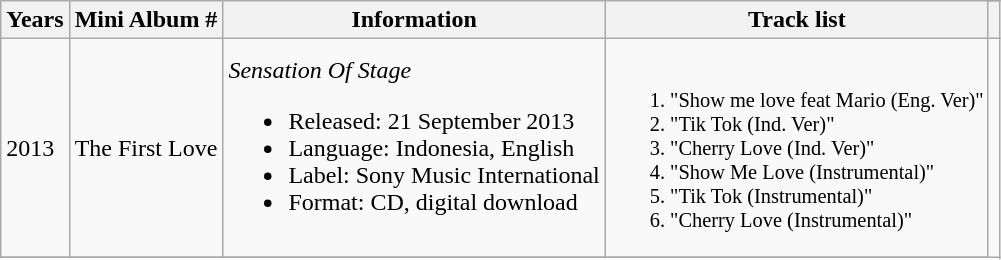<table class="wikitable">
<tr>
<th rowspan="2">Years</th>
<th rowspan="2">Mini Album #</th>
<th rowspan="2">Information</th>
<th rowspan="2">Track list</th>
</tr>
<tr>
<th></th>
</tr>
<tr>
<td>2013</td>
<td>The First Love</td>
<td><em>Sensation Of Stage </em><br><ul><li>Released: 21 September 2013</li><li>Language: Indonesia, English</li><li>Label: Sony Music International</li><li>Format: CD, digital download</li></ul></td>
<td align="left" style="font-size: 85%;"><br><ol><li>"Show me love feat Mario (Eng. Ver)"</li><li>"Tik Tok (Ind. Ver)"</li><li>"Cherry Love (Ind. Ver)"</li><li>"Show Me Love (Instrumental)"</li><li>"Tik Tok  (Instrumental)"</li><li>"Cherry Love  (Instrumental)"</li></ol></td>
</tr>
<tr>
</tr>
</table>
